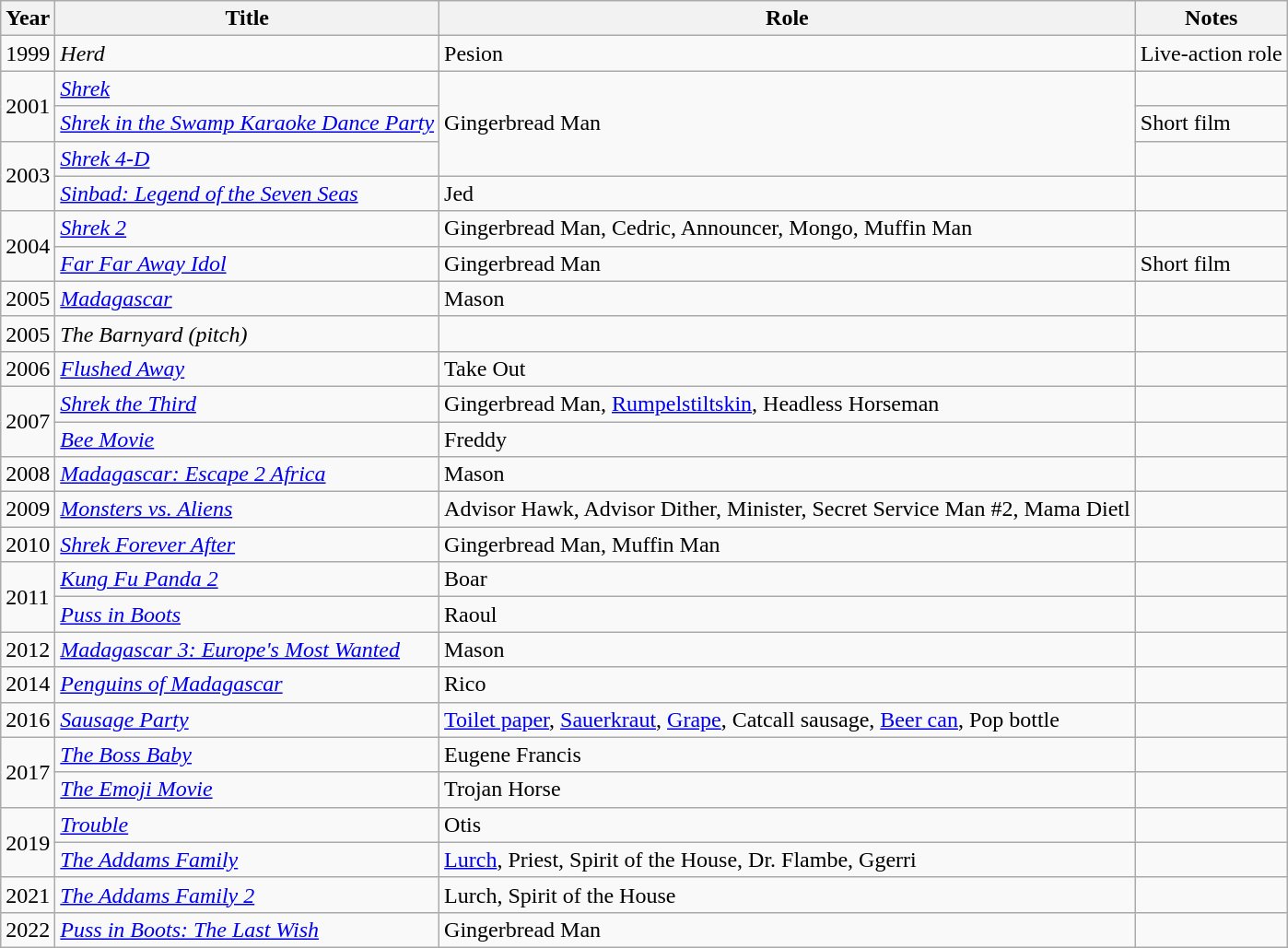<table class="wikitable">
<tr>
<th>Year</th>
<th>Title</th>
<th>Role</th>
<th>Notes</th>
</tr>
<tr>
<td>1999</td>
<td><em>Herd</em></td>
<td>Pesion</td>
<td>Live-action role</td>
</tr>
<tr>
<td rowspan="2">2001</td>
<td><em><a href='#'>Shrek</a></em></td>
<td rowspan="3">Gingerbread Man</td>
<td></td>
</tr>
<tr>
<td><em><a href='#'>Shrek in the Swamp Karaoke Dance Party</a></em></td>
<td>Short film</td>
</tr>
<tr>
<td rowspan="2">2003</td>
<td><em><a href='#'>Shrek 4-D</a></em></td>
<td></td>
</tr>
<tr>
<td><em><a href='#'>Sinbad: Legend of the Seven Seas</a></em></td>
<td>Jed</td>
<td></td>
</tr>
<tr>
<td rowspan="2">2004</td>
<td><em><a href='#'>Shrek 2</a></em></td>
<td>Gingerbread Man, Cedric, Announcer, Mongo, Muffin Man</td>
<td></td>
</tr>
<tr>
<td><em><a href='#'>Far Far Away Idol</a></em></td>
<td>Gingerbread Man</td>
<td>Short film</td>
</tr>
<tr>
<td>2005</td>
<td><em><a href='#'>Madagascar</a></em></td>
<td>Mason</td>
<td></td>
</tr>
<tr>
<td>2005</td>
<td><em>The Barnyard (pitch)</em></td>
<td></td>
<td></td>
</tr>
<tr>
<td>2006</td>
<td><em><a href='#'>Flushed Away</a></em></td>
<td>Take Out</td>
<td></td>
</tr>
<tr>
<td rowspan="2">2007</td>
<td><em><a href='#'>Shrek the Third</a></em></td>
<td>Gingerbread Man, <a href='#'>Rumpelstiltskin</a>, Headless Horseman</td>
<td></td>
</tr>
<tr>
<td><em><a href='#'>Bee Movie</a></em></td>
<td>Freddy</td>
<td></td>
</tr>
<tr>
<td>2008</td>
<td><em><a href='#'>Madagascar: Escape 2 Africa</a></em></td>
<td>Mason</td>
<td></td>
</tr>
<tr>
<td>2009</td>
<td><em><a href='#'>Monsters vs. Aliens</a></em></td>
<td>Advisor Hawk, Advisor Dither, Minister, Secret Service Man #2, Mama Dietl</td>
<td></td>
</tr>
<tr>
<td>2010</td>
<td><em><a href='#'>Shrek Forever After</a></em></td>
<td>Gingerbread Man, Muffin Man</td>
<td></td>
</tr>
<tr>
<td rowspan="2">2011</td>
<td><em><a href='#'>Kung Fu Panda 2</a></em></td>
<td>Boar</td>
<td></td>
</tr>
<tr>
<td><em><a href='#'>Puss in Boots</a></em></td>
<td>Raoul</td>
<td></td>
</tr>
<tr>
<td>2012</td>
<td><em><a href='#'>Madagascar 3: Europe's Most Wanted</a></em></td>
<td>Mason</td>
<td></td>
</tr>
<tr>
<td>2014</td>
<td><em><a href='#'>Penguins of Madagascar</a></em></td>
<td>Rico</td>
<td></td>
</tr>
<tr>
<td>2016</td>
<td><em><a href='#'>Sausage Party</a></em></td>
<td><a href='#'>Toilet paper</a>, <a href='#'>Sauerkraut</a>, <a href='#'>Grape</a>, Catcall sausage, <a href='#'>Beer can</a>, Pop bottle</td>
<td></td>
</tr>
<tr>
<td rowspan=2>2017</td>
<td><em><a href='#'>The Boss Baby</a></em></td>
<td>Eugene Francis</td>
<td></td>
</tr>
<tr>
<td><em><a href='#'>The Emoji Movie</a></em></td>
<td>Trojan Horse</td>
<td></td>
</tr>
<tr>
<td rowspan=2>2019</td>
<td><em><a href='#'>Trouble</a></em></td>
<td>Otis</td>
<td></td>
</tr>
<tr>
<td><em><a href='#'>The Addams Family</a></em></td>
<td><a href='#'>Lurch</a>, Priest, Spirit of the House, Dr. Flambe, Ggerri</td>
<td></td>
</tr>
<tr>
<td>2021</td>
<td><em><a href='#'>The Addams Family 2</a></em></td>
<td>Lurch, Spirit of the House</td>
<td></td>
</tr>
<tr>
<td>2022</td>
<td><em><a href='#'>Puss in Boots: The Last Wish</a></em></td>
<td>Gingerbread Man</td>
<td></td>
</tr>
</table>
